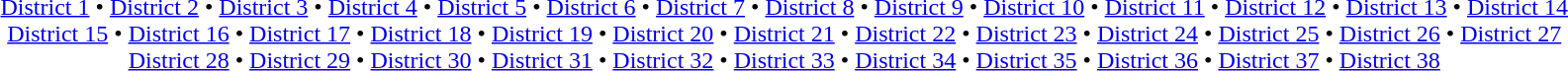<table id=toc class=toc summary=Contents>
<tr>
<td align=center><br><a href='#'>District 1</a> • <a href='#'>District 2</a> • <a href='#'>District 3</a> • <a href='#'>District 4</a> • <a href='#'>District 5</a> • <a href='#'>District 6</a> • <a href='#'>District 7</a> • <a href='#'>District 8</a> • <a href='#'>District 9</a> • <a href='#'>District 10</a> • <a href='#'>District 11</a> • <a href='#'>District 12</a> • <a href='#'>District 13</a> • <a href='#'>District 14</a><br><a href='#'>District 15</a> • <a href='#'>District 16</a> • <a href='#'>District 17</a> • <a href='#'>District 18</a> • <a href='#'>District 19</a> • <a href='#'>District 20</a> • <a href='#'>District 21</a> • <a href='#'>District 22</a> • <a href='#'>District 23</a> • <a href='#'>District 24</a> • <a href='#'>District 25</a> • <a href='#'>District 26</a> • <a href='#'>District 27</a><br><a href='#'>District 28</a> • <a href='#'>District 29</a> • <a href='#'>District 30</a> • <a href='#'>District 31</a> • <a href='#'>District 32</a> • <a href='#'>District 33</a> • <a href='#'>District 34</a> • <a href='#'>District 35</a> • <a href='#'>District 36</a> • <a href='#'>District 37</a> • <a href='#'>District 38</a></td>
</tr>
</table>
